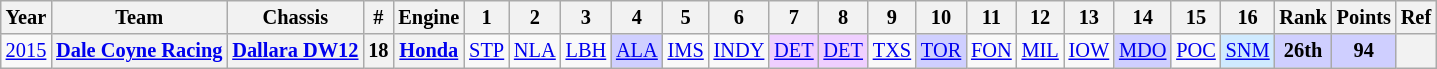<table class="wikitable" style="text-align:center; font-size:85%">
<tr>
<th>Year</th>
<th>Team</th>
<th>Chassis</th>
<th>#</th>
<th>Engine</th>
<th>1</th>
<th>2</th>
<th>3</th>
<th>4</th>
<th>5</th>
<th>6</th>
<th>7</th>
<th>8</th>
<th>9</th>
<th>10</th>
<th>11</th>
<th>12</th>
<th>13</th>
<th>14</th>
<th>15</th>
<th>16</th>
<th>Rank</th>
<th>Points</th>
<th>Ref</th>
</tr>
<tr>
<td><a href='#'>2015</a></td>
<th nowrap><a href='#'>Dale Coyne Racing</a></th>
<th nowrap><a href='#'>Dallara DW12</a></th>
<th>18</th>
<th><a href='#'>Honda</a></th>
<td><a href='#'>STP</a></td>
<td><a href='#'>NLA</a></td>
<td><a href='#'>LBH</a></td>
<td style="background:#CFCFFF;"><a href='#'>ALA</a><br></td>
<td><a href='#'>IMS</a></td>
<td><a href='#'>INDY</a></td>
<td style="background:#EFCFFF;"><a href='#'>DET</a><br></td>
<td style="background:#EFCFFF;"><a href='#'>DET</a><br></td>
<td><a href='#'>TXS</a></td>
<td style="background:#CFCFFF;"><a href='#'>TOR</a><br></td>
<td><a href='#'>FON</a></td>
<td><a href='#'>MIL</a></td>
<td><a href='#'>IOW</a></td>
<td style="background:#CFCFFF;"><a href='#'>MDO</a><br></td>
<td><a href='#'>POC</a></td>
<td style="background:#CFEAFF;"><a href='#'>SNM</a><br></td>
<th style="background:#CFCFFF;">26th</th>
<th style="background:#CFCFFF;">94</th>
<th></th>
</tr>
</table>
